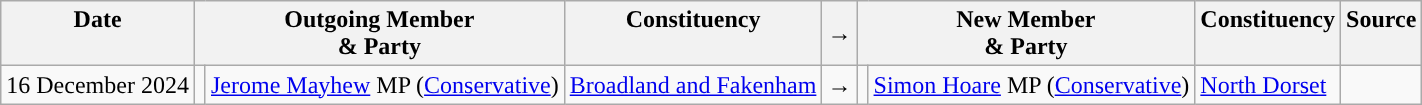<table class="wikitable">
<tr>
<th valign="top">Date</th>
<th colspan="2" valign="top">Outgoing Member<br>& Party</th>
<th valign="top">Constituency</th>
<th>→</th>
<th colspan="2" valign="top">New Member<br>& Party</th>
<th valign="top">Constituency</th>
<th valign="top">Source</th>
</tr>
<tr>
<td nowrap="">16 December 2024</td>
<td style="color:inherit;background:"></td>
<td><a href='#'>Jerome Mayhew</a> MP (<a href='#'>Conservative</a>)</td>
<td><a href='#'>Broadland and Fakenham</a></td>
<td>→</td>
<td style="color:inherit;background:"></td>
<td><a href='#'>Simon Hoare</a> MP (<a href='#'>Conservative</a>)</td>
<td><a href='#'>North Dorset</a></td>
<td></td>
</tr>
</table>
